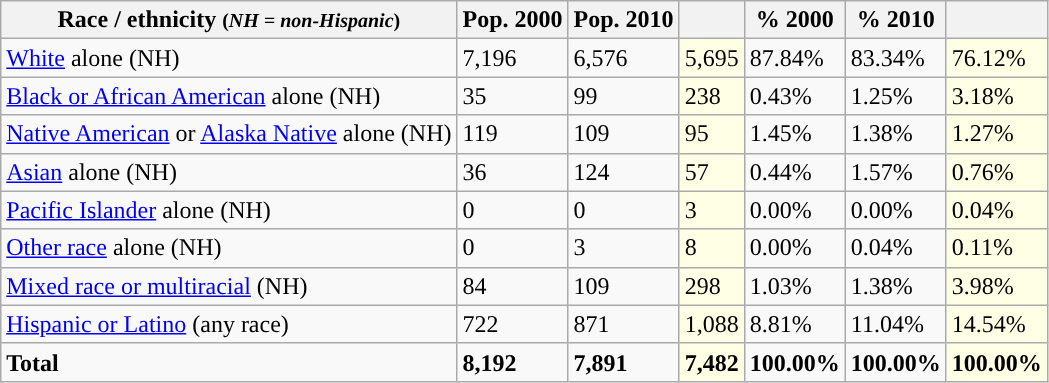<table class="wikitable">
<tr>
<th>Race / ethnicity <small>(<em>NH = non-Hispanic</em>)</small></th>
<th>Pop. 2000</th>
<th>Pop. 2010</th>
<th></th>
<th>% 2000</th>
<th>% 2010</th>
<th></th>
</tr>
<tr>
<td><a href='#'>White</a> alone (NH)</td>
<td>7,196</td>
<td>6,576</td>
<td style='background: #ffffe6;'>5,695</td>
<td>87.84%</td>
<td>83.34%</td>
<td style='background: #ffffe6;'>76.12%</td>
</tr>
<tr>
<td><a href='#'>Black or African American</a> alone (NH)</td>
<td>35</td>
<td>99</td>
<td style='background: #ffffe6;'>238</td>
<td>0.43%</td>
<td>1.25%</td>
<td style='background: #ffffe6;'>3.18%</td>
</tr>
<tr>
<td><a href='#'>Native American</a> or <a href='#'>Alaska Native</a> alone (NH)</td>
<td>119</td>
<td>109</td>
<td style='background: #ffffe6;'>95</td>
<td>1.45%</td>
<td>1.38%</td>
<td style='background: #ffffe6;'>1.27%</td>
</tr>
<tr>
<td><a href='#'>Asian</a> alone (NH)</td>
<td>36</td>
<td>124</td>
<td style='background: #ffffe6;'>57</td>
<td>0.44%</td>
<td>1.57%</td>
<td style='background: #ffffe6;'>0.76%</td>
</tr>
<tr>
<td><a href='#'>Pacific Islander</a> alone (NH)</td>
<td>0</td>
<td>0</td>
<td style='background: #ffffe6;'>3</td>
<td>0.00%</td>
<td>0.00%</td>
<td style='background: #ffffe6;'>0.04%</td>
</tr>
<tr>
<td><a href='#'>Other race</a> alone (NH)</td>
<td>0</td>
<td>3</td>
<td style='background: #ffffe6;'>8</td>
<td>0.00%</td>
<td>0.04%</td>
<td style='background: #ffffe6;'>0.11%</td>
</tr>
<tr>
<td><a href='#'>Mixed race or multiracial</a> (NH)</td>
<td>84</td>
<td>109</td>
<td style='background: #ffffe6;'>298</td>
<td>1.03%</td>
<td>1.38%</td>
<td style='background: #ffffe6;'>3.98%</td>
</tr>
<tr>
<td><a href='#'>Hispanic or Latino</a> (any race)</td>
<td>722</td>
<td>871</td>
<td style='background: #ffffe6;'>1,088</td>
<td>8.81%</td>
<td>11.04%</td>
<td style='background: #ffffe6;'>14.54%</td>
</tr>
<tr>
<td><strong>Total</strong></td>
<td><strong>8,192</strong></td>
<td><strong>7,891</strong></td>
<td style='background: #ffffe6;'><strong>7,482</strong></td>
<td><strong>100.00%</strong></td>
<td><strong>100.00%</strong></td>
<td style='background: #ffffe6;'><strong>100.00%</strong></td>
</tr>
</table>
